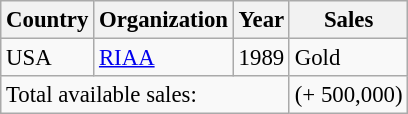<table class="wikitable" style="font-size: 95%;">
<tr>
<th>Country</th>
<th>Organization</th>
<th>Year</th>
<th>Sales</th>
</tr>
<tr>
<td>USA</td>
<td><a href='#'>RIAA</a></td>
<td>1989</td>
<td>Gold</td>
</tr>
<tr>
<td colspan="3">Total available sales:</td>
<td>(+ 500,000)</td>
</tr>
</table>
